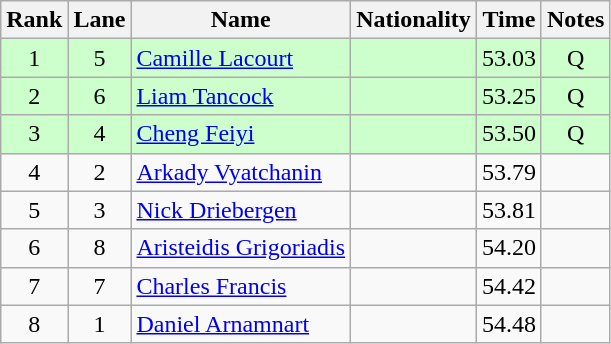<table class="wikitable sortable" style="text-align:center">
<tr>
<th>Rank</th>
<th>Lane</th>
<th>Name</th>
<th>Nationality</th>
<th>Time</th>
<th>Notes</th>
</tr>
<tr bgcolor=ccffcc>
<td>1</td>
<td>5</td>
<td align=left><a href='#'>Camille Lacourt</a></td>
<td align=left></td>
<td>53.03</td>
<td>Q</td>
</tr>
<tr bgcolor=ccffcc>
<td>2</td>
<td>6</td>
<td align=left><a href='#'>Liam Tancock</a></td>
<td align=left></td>
<td>53.25</td>
<td>Q</td>
</tr>
<tr bgcolor=ccffcc>
<td>3</td>
<td>4</td>
<td align=left><a href='#'>Cheng Feiyi</a></td>
<td align=left></td>
<td>53.50</td>
<td>Q</td>
</tr>
<tr>
<td>4</td>
<td>2</td>
<td align=left><a href='#'>Arkady Vyatchanin</a></td>
<td align=left></td>
<td>53.79</td>
<td></td>
</tr>
<tr>
<td>5</td>
<td>3</td>
<td align=left><a href='#'>Nick Driebergen</a></td>
<td align=left></td>
<td>53.81</td>
<td></td>
</tr>
<tr>
<td>6</td>
<td>8</td>
<td align=left><a href='#'>Aristeidis Grigoriadis</a></td>
<td align=left></td>
<td>54.20</td>
<td></td>
</tr>
<tr>
<td>7</td>
<td>7</td>
<td align=left><a href='#'>Charles Francis</a></td>
<td align=left></td>
<td>54.42</td>
<td></td>
</tr>
<tr>
<td>8</td>
<td>1</td>
<td align=left><a href='#'>Daniel Arnamnart</a></td>
<td align=left></td>
<td>54.48</td>
<td></td>
</tr>
</table>
